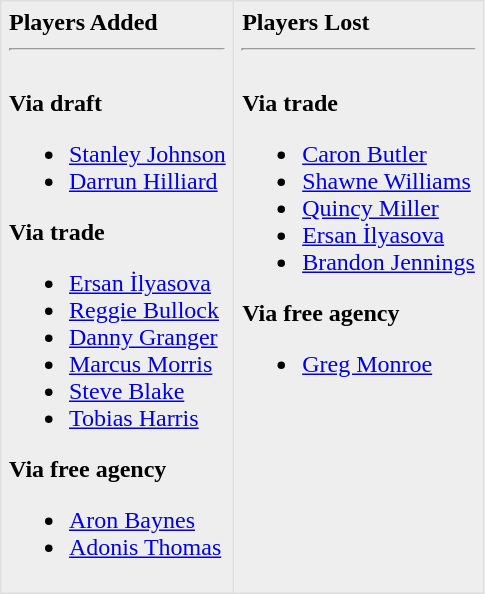<table border=1 style="border-collapse:collapse; background-color:#eeeeee" bordercolor="#DFDFDF" cellpadding="5">
<tr>
<td valign="top"><strong>Players Added</strong> <hr><br><strong>Via draft</strong><ul><li><a href='#'>Stanley Johnson</a></li><li><a href='#'>Darrun Hilliard</a></li></ul><strong>Via trade</strong><ul><li><a href='#'>Ersan İlyasova</a></li><li><a href='#'>Reggie Bullock</a></li><li><a href='#'>Danny Granger</a></li><li><a href='#'>Marcus Morris</a></li><li><a href='#'>Steve Blake</a></li><li><a href='#'>Tobias Harris</a></li></ul><strong>Via free agency</strong><ul><li><a href='#'>Aron Baynes</a></li><li><a href='#'>Adonis Thomas</a></li></ul></td>
<td valign="top"><strong>Players Lost</strong> <hr><br><strong>Via trade</strong><ul><li><a href='#'>Caron Butler</a></li><li><a href='#'>Shawne Williams</a></li><li><a href='#'>Quincy Miller</a></li><li><a href='#'>Ersan İlyasova</a></li><li><a href='#'>Brandon Jennings</a></li></ul><strong>Via free agency</strong><ul><li><a href='#'>Greg Monroe</a></li></ul></td>
</tr>
</table>
